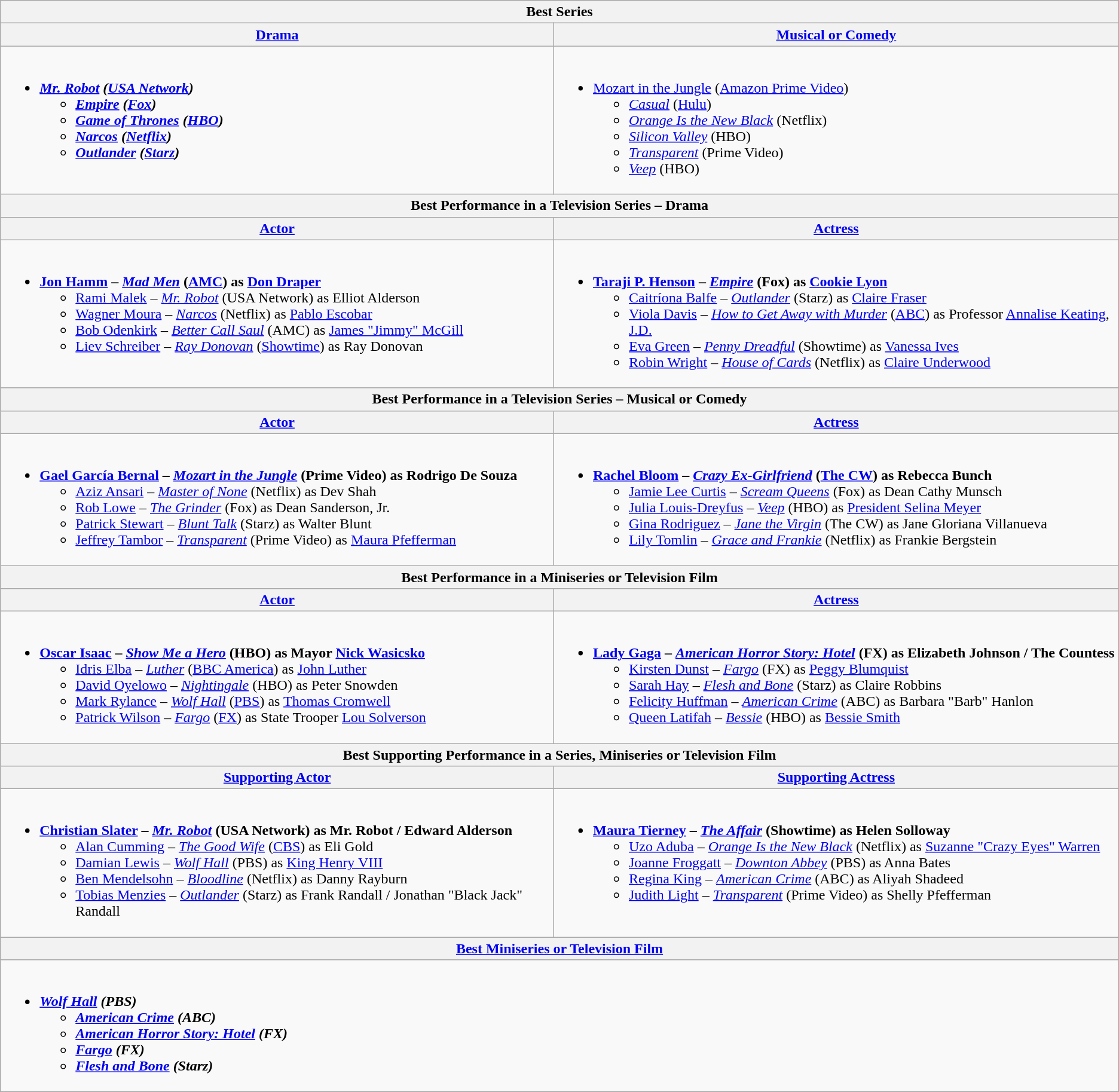<table class=wikitable style="width=100%">
<tr>
<th colspan=2>Best Series</th>
</tr>
<tr>
<th style="width=50%"><a href='#'>Drama</a></th>
<th style="width=50%"><a href='#'>Musical or Comedy</a></th>
</tr>
<tr>
<td valign="top"><br><ul><li><strong><em><a href='#'>Mr. Robot</a><em> (<a href='#'>USA Network</a>)<strong><ul><li></em><a href='#'>Empire</a><em> (<a href='#'>Fox</a>)</li><li></em><a href='#'>Game of Thrones</a><em> (<a href='#'>HBO</a>)</li><li></em><a href='#'>Narcos</a><em> (<a href='#'>Netflix</a>)</li><li></em><a href='#'>Outlander</a><em> (<a href='#'>Starz</a>)</li></ul></li></ul></td>
<td valign="top"><br><ul><li></em></strong><a href='#'>Mozart in the Jungle</a></em> (<a href='#'>Amazon Prime Video</a>)</strong><ul><li><em><a href='#'>Casual</a></em> (<a href='#'>Hulu</a>)</li><li><em><a href='#'>Orange Is the New Black</a></em> (Netflix)</li><li><em><a href='#'>Silicon Valley</a></em> (HBO)</li><li><em><a href='#'>Transparent</a></em> (Prime Video)</li><li><em><a href='#'>Veep</a></em> (HBO)</li></ul></li></ul></td>
</tr>
<tr>
<th colspan=2>Best Performance in a Television Series – Drama</th>
</tr>
<tr>
<th><a href='#'>Actor</a></th>
<th><a href='#'>Actress</a></th>
</tr>
<tr>
<td valign="top"><br><ul><li><strong><a href='#'>Jon Hamm</a> – <em><a href='#'>Mad Men</a></em> (<a href='#'>AMC</a>) as <a href='#'>Don Draper</a></strong><ul><li><a href='#'>Rami Malek</a> – <em><a href='#'>Mr. Robot</a></em> (USA Network) as Elliot Alderson</li><li><a href='#'>Wagner Moura</a> – <em><a href='#'>Narcos</a></em> (Netflix) as <a href='#'>Pablo Escobar</a></li><li><a href='#'>Bob Odenkirk</a> – <em><a href='#'>Better Call Saul</a></em> (AMC) as <a href='#'>James "Jimmy" McGill</a></li><li><a href='#'>Liev Schreiber</a> – <em><a href='#'>Ray Donovan</a></em> (<a href='#'>Showtime</a>) as Ray Donovan</li></ul></li></ul></td>
<td valign="top"><br><ul><li><strong><a href='#'>Taraji P. Henson</a> – <em><a href='#'>Empire</a></em> (Fox) as <a href='#'>Cookie Lyon</a></strong><ul><li><a href='#'>Caitríona Balfe</a> – <em><a href='#'>Outlander</a></em> (Starz) as <a href='#'>Claire Fraser</a></li><li><a href='#'>Viola Davis</a> – <em><a href='#'>How to Get Away with Murder</a></em> (<a href='#'>ABC</a>) as Professor <a href='#'>Annalise Keating</a>, <a href='#'>J.D.</a></li><li><a href='#'>Eva Green</a> – <em><a href='#'>Penny Dreadful</a></em> (Showtime) as <a href='#'>Vanessa Ives</a></li><li><a href='#'>Robin Wright</a> – <em><a href='#'>House of Cards</a></em> (Netflix) as <a href='#'>Claire Underwood</a></li></ul></li></ul></td>
</tr>
<tr>
<th colspan=2>Best Performance in a Television Series – Musical or Comedy</th>
</tr>
<tr>
<th><a href='#'>Actor</a></th>
<th><a href='#'>Actress</a></th>
</tr>
<tr>
<td valign="top"><br><ul><li><strong><a href='#'>Gael García Bernal</a> – <em><a href='#'>Mozart in the Jungle</a></em> (Prime Video) as Rodrigo De Souza</strong><ul><li><a href='#'>Aziz Ansari</a> – <em><a href='#'>Master of None</a></em> (Netflix) as Dev Shah</li><li><a href='#'>Rob Lowe</a> – <em><a href='#'>The Grinder</a></em> (Fox) as Dean Sanderson, Jr.</li><li><a href='#'>Patrick Stewart</a> – <em><a href='#'>Blunt Talk</a></em> (Starz) as Walter Blunt</li><li><a href='#'>Jeffrey Tambor</a> – <em><a href='#'>Transparent</a></em> (Prime Video) as <a href='#'>Maura Pfefferman</a></li></ul></li></ul></td>
<td valign="top"><br><ul><li><strong><a href='#'>Rachel Bloom</a> – <em><a href='#'>Crazy Ex-Girlfriend</a></em> (<a href='#'>The CW</a>) as Rebecca Bunch</strong><ul><li><a href='#'>Jamie Lee Curtis</a> – <em><a href='#'>Scream Queens</a></em> (Fox) as Dean Cathy Munsch</li><li><a href='#'>Julia Louis-Dreyfus</a> – <em><a href='#'>Veep</a></em> (HBO) as <a href='#'>President Selina Meyer</a></li><li><a href='#'>Gina Rodriguez</a> – <em><a href='#'>Jane the Virgin</a></em> (The CW) as Jane Gloriana Villanueva</li><li><a href='#'>Lily Tomlin</a> – <em><a href='#'>Grace and Frankie</a></em> (Netflix) as Frankie Bergstein</li></ul></li></ul></td>
</tr>
<tr>
<th colspan=2>Best Performance in a Miniseries or Television Film</th>
</tr>
<tr>
<th><a href='#'>Actor</a></th>
<th><a href='#'>Actress</a></th>
</tr>
<tr>
<td valign="top"><br><ul><li><strong><a href='#'>Oscar Isaac</a> – <em><a href='#'>Show Me a Hero</a></em> (HBO) as Mayor <a href='#'>Nick Wasicsko</a></strong><ul><li><a href='#'>Idris Elba</a> – <em><a href='#'>Luther</a></em> (<a href='#'>BBC America</a>) as <a href='#'>John Luther</a></li><li><a href='#'>David Oyelowo</a> – <em><a href='#'>Nightingale</a></em> (HBO) as Peter Snowden</li><li><a href='#'>Mark Rylance</a> – <em><a href='#'>Wolf Hall</a></em> (<a href='#'>PBS</a>) as <a href='#'>Thomas Cromwell</a></li><li><a href='#'>Patrick Wilson</a> – <em><a href='#'>Fargo</a></em> (<a href='#'>FX</a>) as State Trooper <a href='#'>Lou Solverson</a></li></ul></li></ul></td>
<td valign="top"><br><ul><li><strong><a href='#'>Lady Gaga</a> – <em><a href='#'>American Horror Story: Hotel</a></em> (FX) as Elizabeth Johnson / The Countess</strong><ul><li><a href='#'>Kirsten Dunst</a> – <em><a href='#'>Fargo</a></em> (FX) as <a href='#'>Peggy Blumquist</a></li><li><a href='#'>Sarah Hay</a> – <em><a href='#'>Flesh and Bone</a></em> (Starz) as Claire Robbins</li><li><a href='#'>Felicity Huffman</a> – <em><a href='#'>American Crime</a></em> (ABC) as Barbara "Barb" Hanlon</li><li><a href='#'>Queen Latifah</a> – <em><a href='#'>Bessie</a></em> (HBO) as <a href='#'>Bessie Smith</a></li></ul></li></ul></td>
</tr>
<tr>
<th colspan=2>Best Supporting Performance in a Series, Miniseries or Television Film</th>
</tr>
<tr>
<th><a href='#'>Supporting Actor</a></th>
<th><a href='#'>Supporting Actress</a></th>
</tr>
<tr>
<td valign="top"><br><ul><li><strong><a href='#'>Christian Slater</a> – <em><a href='#'>Mr. Robot</a></em> (USA Network) as Mr. Robot / Edward Alderson</strong><ul><li><a href='#'>Alan Cumming</a> – <em><a href='#'>The Good Wife</a></em> (<a href='#'>CBS</a>) as Eli Gold</li><li><a href='#'>Damian Lewis</a> – <em><a href='#'>Wolf Hall</a></em> (PBS) as <a href='#'>King Henry VIII</a></li><li><a href='#'>Ben Mendelsohn</a> – <em><a href='#'>Bloodline</a></em> (Netflix) as Danny Rayburn</li><li><a href='#'>Tobias Menzies</a> – <em><a href='#'>Outlander</a></em> (Starz) as Frank Randall / Jonathan "Black Jack" Randall</li></ul></li></ul></td>
<td valign="top"><br><ul><li><strong><a href='#'>Maura Tierney</a> – <em><a href='#'>The Affair</a></em> (Showtime) as Helen Solloway</strong><ul><li><a href='#'>Uzo Aduba</a> – <em><a href='#'>Orange Is the New Black</a></em> (Netflix) as <a href='#'>Suzanne "Crazy Eyes" Warren</a></li><li><a href='#'>Joanne Froggatt</a> – <em><a href='#'>Downton Abbey</a></em> (PBS) as Anna Bates</li><li><a href='#'>Regina King</a> – <em><a href='#'>American Crime</a></em> (ABC) as Aliyah Shadeed</li><li><a href='#'>Judith Light</a> – <em><a href='#'>Transparent</a></em> (Prime Video) as Shelly Pfefferman</li></ul></li></ul></td>
</tr>
<tr>
<th colspan=2><a href='#'>Best Miniseries or Television Film</a></th>
</tr>
<tr>
<td colspan=2 style="vertical-align:top;"><br><ul><li><strong><em><a href='#'>Wolf Hall</a><em> (PBS)<strong><ul><li></em><a href='#'>American Crime</a><em> (ABC)</li><li></em><a href='#'>American Horror Story: Hotel</a><em> (FX)</li><li></em><a href='#'>Fargo</a><em> (FX)</li><li></em><a href='#'>Flesh and Bone</a><em> (Starz)</li></ul></li></ul></td>
</tr>
</table>
